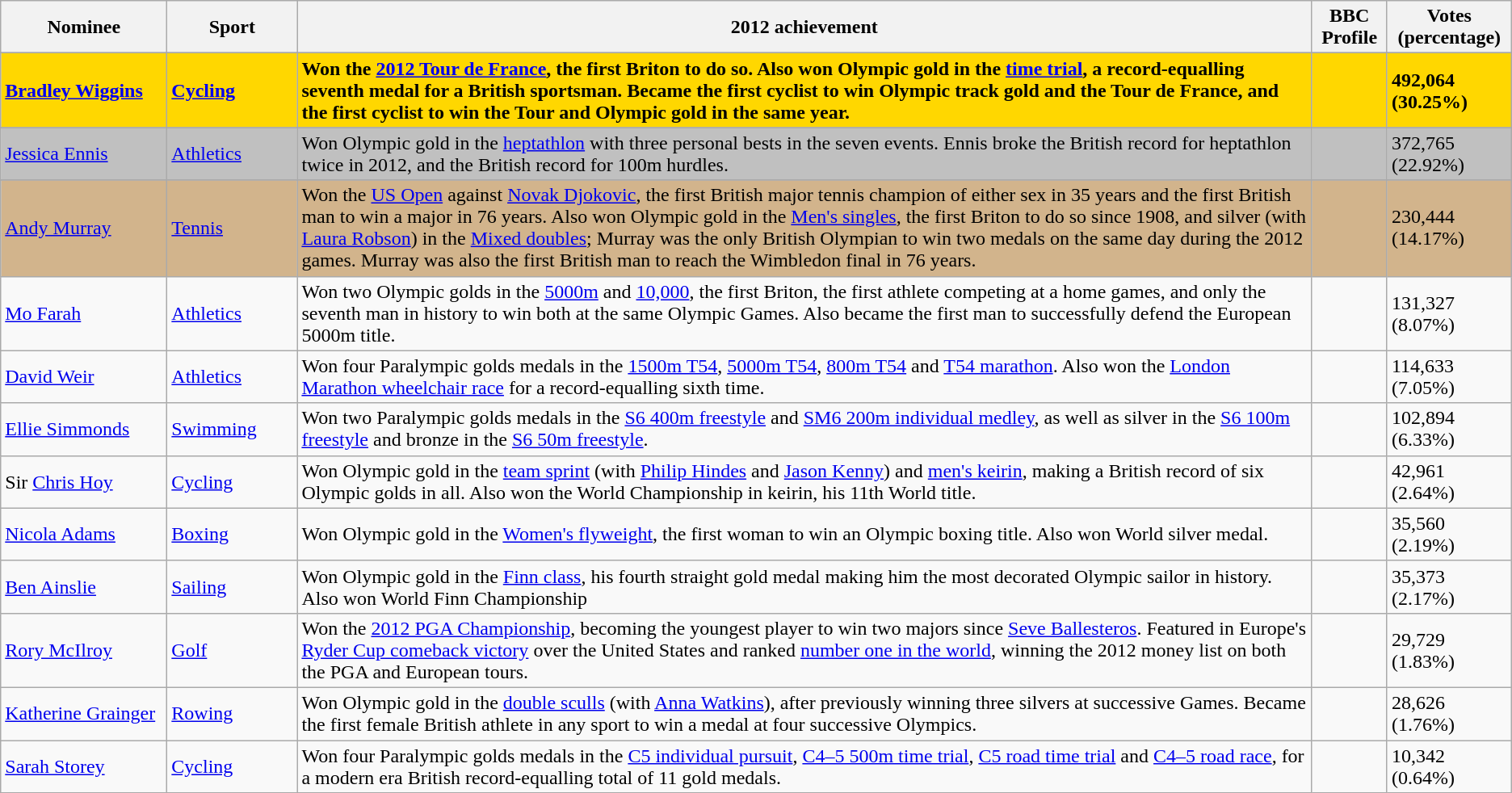<table class="wikitable ">
<tr>
<th width="130">Nominee</th>
<th width="100">Sport</th>
<th>2012 achievement</th>
<th>BBC Profile</th>
<th>Votes (percentage)</th>
</tr>
<tr>
</tr>
<tr style="font-weight:bold; background:gold;">
<td><a href='#'>Bradley Wiggins</a></td>
<td><a href='#'>Cycling</a></td>
<td>Won the <a href='#'>2012 Tour de France</a>, the first Briton to do so. Also won Olympic gold in the <a href='#'>time trial</a>, a record-equalling seventh medal for a British sportsman. Became the first cyclist to win Olympic track gold and the Tour de France, and the first cyclist to win the Tour and Olympic gold in the same year.</td>
<td></td>
<td>492,064 (30.25%)</td>
</tr>
<tr>
</tr>
<tr style="background:silver;">
<td><a href='#'>Jessica Ennis</a></td>
<td><a href='#'>Athletics</a></td>
<td>Won Olympic gold in the <a href='#'>heptathlon</a> with three personal bests in the seven events. Ennis broke the British record for heptathlon twice in 2012, and the British record for 100m hurdles.</td>
<td></td>
<td>372,765 (22.92%)</td>
</tr>
<tr>
</tr>
<tr style="background:tan;">
<td><a href='#'>Andy Murray</a></td>
<td><a href='#'>Tennis</a></td>
<td>Won the <a href='#'>US Open</a> against <a href='#'>Novak Djokovic</a>, the first British major tennis champion of either sex in 35 years and the first British man to win a major in 76 years. Also won Olympic gold in the <a href='#'>Men's singles</a>, the first Briton to do so since 1908, and silver (with <a href='#'>Laura Robson</a>) in the <a href='#'>Mixed doubles</a>; Murray was the only British Olympian to win two medals on the same day during the 2012 games. Murray was also the first British man to reach the Wimbledon final in 76 years.</td>
<td></td>
<td>230,444 (14.17%)</td>
</tr>
<tr>
<td><a href='#'>Mo Farah</a></td>
<td><a href='#'>Athletics</a></td>
<td>Won two Olympic golds in the <a href='#'>5000m</a> and <a href='#'>10,000</a>, the first Briton, the first athlete competing at a home games, and only the seventh man in history to win both at the same Olympic Games. Also became the first man to successfully defend the European 5000m title.</td>
<td></td>
<td>131,327 (8.07%)</td>
</tr>
<tr>
<td><a href='#'>David Weir</a></td>
<td><a href='#'>Athletics</a></td>
<td>Won four Paralympic golds medals in the <a href='#'>1500m T54</a>, <a href='#'>5000m T54</a>, <a href='#'>800m T54</a> and <a href='#'>T54 marathon</a>. Also won the <a href='#'>London Marathon wheelchair race</a> for a record-equalling sixth time.</td>
<td></td>
<td>114,633 (7.05%)</td>
</tr>
<tr>
<td><a href='#'>Ellie Simmonds</a></td>
<td><a href='#'>Swimming</a></td>
<td>Won two Paralympic golds medals in the <a href='#'>S6 400m freestyle</a> and <a href='#'>SM6 200m individual medley</a>, as well as silver in the <a href='#'>S6 100m freestyle</a> and bronze in the <a href='#'>S6 50m freestyle</a>.</td>
<td></td>
<td>102,894 (6.33%)</td>
</tr>
<tr>
<td>Sir <a href='#'>Chris Hoy</a></td>
<td><a href='#'>Cycling</a></td>
<td>Won Olympic gold in the <a href='#'>team sprint</a> (with <a href='#'>Philip Hindes</a> and <a href='#'>Jason Kenny</a>) and <a href='#'>men's keirin</a>, making a British record of six Olympic golds in all. Also won the World Championship in keirin, his 11th World title.</td>
<td></td>
<td>42,961 (2.64%)</td>
</tr>
<tr>
<td><a href='#'>Nicola Adams</a></td>
<td><a href='#'>Boxing</a></td>
<td>Won Olympic gold in the <a href='#'>Women's flyweight</a>, the first woman to win an Olympic boxing title. Also won World silver medal.</td>
<td></td>
<td>35,560 (2.19%)</td>
</tr>
<tr>
<td><a href='#'>Ben Ainslie</a></td>
<td><a href='#'>Sailing</a></td>
<td>Won Olympic gold in the <a href='#'>Finn class</a>, his fourth straight gold medal making him the most decorated Olympic sailor in history. Also won World Finn Championship</td>
<td></td>
<td>35,373 (2.17%)</td>
</tr>
<tr>
<td><a href='#'>Rory McIlroy</a></td>
<td><a href='#'>Golf</a></td>
<td>Won the <a href='#'>2012 PGA Championship</a>, becoming the youngest player to win two majors since <a href='#'>Seve Ballesteros</a>. Featured in Europe's <a href='#'>Ryder Cup comeback victory</a> over the United States and ranked <a href='#'>number one in the world</a>, winning the 2012 money list on both the PGA and European tours.</td>
<td></td>
<td>29,729 (1.83%)</td>
</tr>
<tr>
<td><a href='#'>Katherine Grainger</a></td>
<td><a href='#'>Rowing</a></td>
<td>Won Olympic gold in the <a href='#'>double sculls</a> (with <a href='#'>Anna Watkins</a>), after previously winning three silvers at successive Games. Became the first female British athlete in any sport to win a medal at four successive Olympics.</td>
<td></td>
<td>28,626 (1.76%)</td>
</tr>
<tr>
<td><a href='#'>Sarah Storey</a></td>
<td><a href='#'>Cycling</a></td>
<td>Won four Paralympic golds medals in the <a href='#'>C5 individual pursuit</a>, <a href='#'>C4–5 500m time trial</a>, <a href='#'>C5 road time trial</a> and <a href='#'>C4–5 road race</a>, for a modern era British record-equalling total of 11 gold medals.</td>
<td></td>
<td>10,342 (0.64%)</td>
</tr>
</table>
